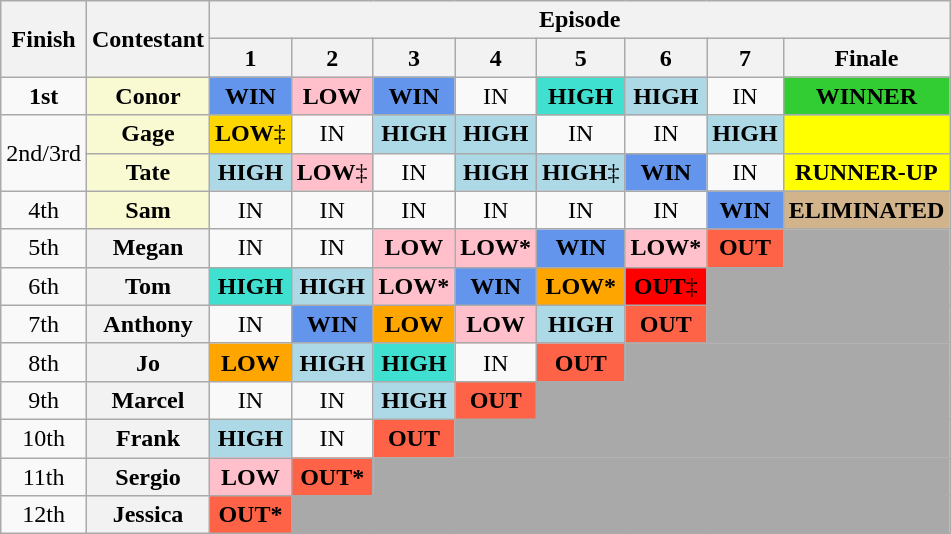<table class="wikitable" style="text-align:center;">
<tr>
<th rowspan="2">Finish</th>
<th rowspan="2">Contestant</th>
<th colspan=8>Episode</th>
</tr>
<tr>
<th>1</th>
<th>2</th>
<th>3</th>
<th>4</th>
<th>5</th>
<th>6</th>
<th>7</th>
<th>Finale</th>
</tr>
<tr>
<td><strong>1st</strong></td>
<th style="background:#fafad2;">Conor</th>
<td style="background:cornflowerblue;"><strong>WIN</strong></td>
<td style="background:pink;"><strong>LOW</strong></td>
<td style="background:cornflowerblue;"><strong>WIN</strong></td>
<td>IN</td>
<td style="background:turquoise;"><strong>HIGH</strong></td>
<td style="background:lightblue;"><strong>HIGH</strong></td>
<td>IN</td>
<td style="background:limegreen;"><strong>WINNER</strong></td>
</tr>
<tr>
<td rowspan="2">2nd/3rd</td>
<th style="background:#fafad2;">Gage</th>
<td style="background:#ffd700;"><strong>LOW</strong>‡</td>
<td>IN</td>
<td style="background:lightblue;"><strong>HIGH</strong></td>
<td style="background:lightblue;"><strong>HIGH</strong></td>
<td>IN</td>
<td>IN</td>
<td style="background:lightblue;"><strong>HIGH</strong></td>
<td style="background:yellow;"></td>
</tr>
<tr>
<th style="background:#fafad2;">Tate</th>
<td style="background:lightblue;"><strong>HIGH</strong></td>
<td style="background:pink;"><strong>LOW</strong>‡</td>
<td>IN</td>
<td style="background:lightblue;"><strong>HIGH</strong></td>
<td style="background:lightblue;"><strong>HIGH</strong>‡</td>
<td style="background:cornflowerblue;"><strong>WIN</strong></td>
<td>IN</td>
<td style="background:yellow;"><strong>RUNNER-UP</strong></td>
</tr>
<tr>
<td>4th</td>
<th style="background:#fafad2;">Sam</th>
<td>IN</td>
<td>IN</td>
<td>IN</td>
<td>IN</td>
<td>IN</td>
<td>IN</td>
<td style="background:cornflowerblue;"><strong>WIN</strong></td>
<td style="background:#d2b48c;"><strong>ELIMINATED</strong></td>
</tr>
<tr>
<td>5th</td>
<th>Megan</th>
<td>IN</td>
<td>IN</td>
<td style="background:pink;"><strong>LOW</strong></td>
<td style="background:pink;"><strong>LOW*</strong></td>
<td style="background:cornflowerblue;"><strong>WIN</strong></td>
<td style="background:pink;"><strong>LOW*</strong></td>
<td style="background:tomato;"><strong>OUT</strong></td>
<td style="background:darkgrey;"></td>
</tr>
<tr>
<td>6th</td>
<th>Tom</th>
<td style="background:turquoise;"><strong>HIGH</strong></td>
<td style="background:lightblue;"><strong>HIGH</strong></td>
<td style="background:pink;"><strong>LOW*</strong></td>
<td style="background:cornflowerblue;"><strong>WIN</strong></td>
<td style="background:orange;"><strong>LOW*</strong></td>
<td style="background:red;"><strong>OUT</strong>‡</td>
<td colspan=2 style="background:darkgrey;"></td>
</tr>
<tr>
<td>7th</td>
<th>Anthony</th>
<td>IN</td>
<td style="background:cornflowerblue;"><strong>WIN</strong></td>
<td style="background:orange;"><strong>LOW</strong></td>
<td style="background:pink;"><strong>LOW</strong></td>
<td style="background:lightblue;"><strong>HIGH</strong></td>
<td style="background:tomato;"><strong>OUT</strong></td>
<td colspan=2 style="background:darkgrey;"></td>
</tr>
<tr>
<td>8th</td>
<th>Jo</th>
<td style="background:orange;"><strong>LOW</strong></td>
<td style="background:lightblue;"><strong>HIGH</strong></td>
<td style="background:turquoise;"><strong>HIGH</strong></td>
<td>IN</td>
<td style="background:tomato;"><strong>OUT</strong></td>
<td colspan=3 style="background:darkgrey;"></td>
</tr>
<tr>
<td>9th</td>
<th>Marcel</th>
<td>IN</td>
<td>IN</td>
<td style="background:lightblue;"><strong>HIGH</strong></td>
<td style="background:tomato;"><strong>OUT</strong></td>
<td colspan=4 style="background:darkgrey;"></td>
</tr>
<tr>
<td>10th</td>
<th>Frank</th>
<td style="background:lightblue;"><strong>HIGH</strong></td>
<td>IN</td>
<td style="background:tomato;"><strong>OUT</strong></td>
<td colspan=5 style="background:darkgrey;"></td>
</tr>
<tr>
<td>11th</td>
<th>Sergio</th>
<td style="background:pink;"><strong>LOW</strong></td>
<td style="background:tomato;"><strong>OUT*</strong></td>
<td colspan=6 style="background:darkgrey;"></td>
</tr>
<tr>
<td>12th</td>
<th>Jessica</th>
<td style="background:tomato;"><strong>OUT*</strong></td>
<td colspan=7 style="background:darkgrey;"></td>
</tr>
</table>
